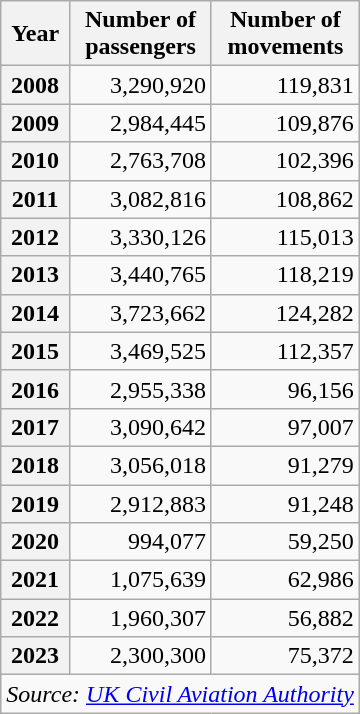<table class="wikitable sortable" style="text-align:right;">
<tr>
<th>Year</th>
<th>Number of<br>passengers<br></th>
<th>Number of<br>movements<br></th>
</tr>
<tr>
<th>2008</th>
<td>3,290,920</td>
<td>119,831</td>
</tr>
<tr>
<th>2009</th>
<td>2,984,445</td>
<td>109,876</td>
</tr>
<tr>
<th>2010</th>
<td>2,763,708</td>
<td>102,396</td>
</tr>
<tr>
<th>2011</th>
<td>3,082,816</td>
<td>108,862</td>
</tr>
<tr>
<th>2012</th>
<td>3,330,126</td>
<td>115,013</td>
</tr>
<tr>
<th>2013</th>
<td>3,440,765</td>
<td>118,219</td>
</tr>
<tr>
<th>2014</th>
<td>3,723,662</td>
<td>124,282</td>
</tr>
<tr>
<th>2015</th>
<td>3,469,525</td>
<td>112,357</td>
</tr>
<tr>
<th>2016</th>
<td>2,955,338</td>
<td>96,156</td>
</tr>
<tr>
<th>2017</th>
<td>3,090,642</td>
<td>97,007</td>
</tr>
<tr>
<th>2018</th>
<td>3,056,018</td>
<td>91,279</td>
</tr>
<tr>
<th>2019</th>
<td>2,912,883</td>
<td>91,248</td>
</tr>
<tr>
<th>2020</th>
<td>994,077</td>
<td>59,250</td>
</tr>
<tr>
<th>2021</th>
<td>1,075,639</td>
<td>62,986</td>
</tr>
<tr>
<th>2022</th>
<td>1,960,307</td>
<td>56,882</td>
</tr>
<tr>
<th>2023</th>
<td>2,300,300</td>
<td>75,372</td>
</tr>
<tr class="sortbottom">
<td colspan="5" style="text-align:right;"><em>Source: <a href='#'>UK Civil Aviation Authority</a></em></td>
</tr>
</table>
